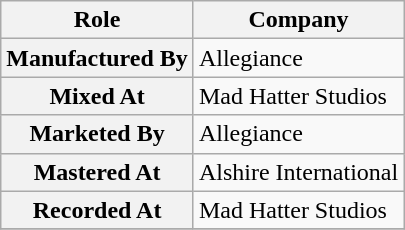<table class="wikitable plainrowheaders sortable">
<tr>
<th scope="col">Role</th>
<th scope="col" class="unsortable">Company</th>
</tr>
<tr>
<th scope="row">Manufactured By</th>
<td>Allegiance</td>
</tr>
<tr>
<th scope="row">Mixed At</th>
<td>Mad Hatter Studios</td>
</tr>
<tr>
<th scope="row">Marketed By</th>
<td>Allegiance</td>
</tr>
<tr>
<th scope="row">Mastered At</th>
<td>Alshire International</td>
</tr>
<tr>
<th scope="row">Recorded At</th>
<td>Mad Hatter Studios</td>
</tr>
<tr>
</tr>
</table>
